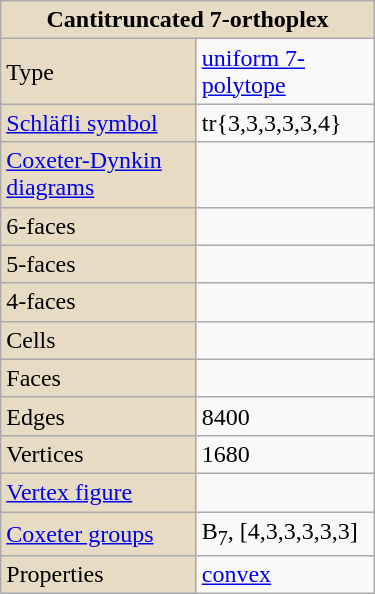<table class="wikitable" align="right" style="margin-left:10px" width="250">
<tr>
<th style="background:#e7dcc3;" colspan="2">Cantitruncated 7-orthoplex</th>
</tr>
<tr>
<td style="background:#e7dcc3;">Type</td>
<td><a href='#'>uniform 7-polytope</a></td>
</tr>
<tr>
<td style="background:#e7dcc3;"><a href='#'>Schläfli symbol</a></td>
<td>tr{3,3,3,3,3,4}</td>
</tr>
<tr>
<td style="background:#e7dcc3;"><a href='#'>Coxeter-Dynkin diagrams</a></td>
<td></td>
</tr>
<tr>
<td style="background:#e7dcc3;">6-faces</td>
<td></td>
</tr>
<tr>
<td style="background:#e7dcc3;">5-faces</td>
<td></td>
</tr>
<tr>
<td style="background:#e7dcc3;">4-faces</td>
<td></td>
</tr>
<tr>
<td style="background:#e7dcc3;">Cells</td>
<td></td>
</tr>
<tr>
<td style="background:#e7dcc3;">Faces</td>
<td></td>
</tr>
<tr>
<td style="background:#e7dcc3;">Edges</td>
<td>8400</td>
</tr>
<tr>
<td style="background:#e7dcc3;">Vertices</td>
<td>1680</td>
</tr>
<tr>
<td style="background:#e7dcc3;"><a href='#'>Vertex figure</a></td>
<td></td>
</tr>
<tr>
<td style="background:#e7dcc3;"><a href='#'>Coxeter groups</a></td>
<td>B<sub>7</sub>, [4,3,3,3,3,3]</td>
</tr>
<tr>
<td style="background:#e7dcc3;">Properties</td>
<td><a href='#'>convex</a></td>
</tr>
</table>
